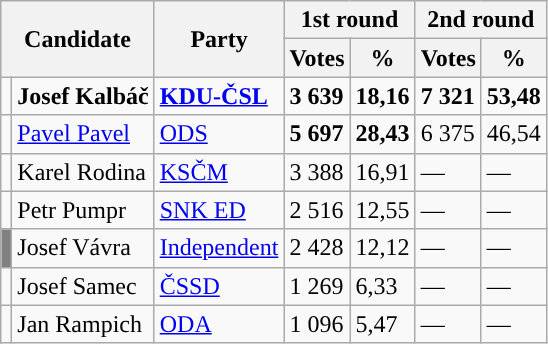<table class="wikitable sortable">
<tr>
<th colspan="2" rowspan="2">Candidate</th>
<th rowspan="2">Party</th>
<th colspan="2">1st round</th>
<th colspan="2">2nd round</th>
</tr>
<tr>
<th>Votes</th>
<th>%</th>
<th>Votes</th>
<th>%</th>
</tr>
<tr>
<td style="background-color:"></td>
<td><strong>Josef Kalbáč</strong></td>
<td><strong><a href='#'>KDU-ČSL</a></strong></td>
<td><strong>3 639</strong></td>
<td><strong>18,16</strong></td>
<td><strong>7 321</strong></td>
<td><strong>53,48</strong></td>
</tr>
<tr>
<td style="background-color:"></td>
<td><a href='#'>Pavel Pavel</a></td>
<td><a href='#'>ODS</a></td>
<td><strong>5 697</strong></td>
<td><strong>28,43</strong></td>
<td>6 375</td>
<td>46,54</td>
</tr>
<tr>
<td style="background-color:"></td>
<td>Karel Rodina</td>
<td><a href='#'>KSČM</a></td>
<td>3 388</td>
<td>16,91</td>
<td>—</td>
<td>—</td>
</tr>
<tr>
<td style="background-color:"></td>
<td>Petr Pumpr</td>
<td><a href='#'>SNK ED</a></td>
<td>2 516</td>
<td>12,55</td>
<td>—</td>
<td>—</td>
</tr>
<tr>
<td style="background-color:gray;"></td>
<td>Josef Vávra</td>
<td><a href='#'>Independent</a></td>
<td>2 428</td>
<td>12,12</td>
<td>—</td>
<td>—</td>
</tr>
<tr>
<td style="background-color:"></td>
<td>Josef Samec</td>
<td><a href='#'>ČSSD</a></td>
<td>1 269</td>
<td>6,33</td>
<td>—</td>
<td>—</td>
</tr>
<tr>
<td style="background-color:"></td>
<td>Jan Rampich</td>
<td><a href='#'>ODA</a></td>
<td>1 096</td>
<td>5,47</td>
<td>—</td>
<td>—</td>
</tr>
</table>
